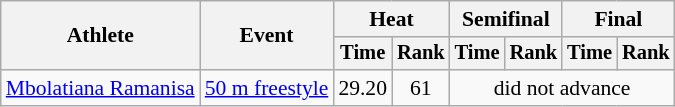<table class=wikitable style="font-size:90%">
<tr>
<th rowspan="2">Athlete</th>
<th rowspan="2">Event</th>
<th colspan="2">Heat</th>
<th colspan="2">Semifinal</th>
<th colspan="2">Final</th>
</tr>
<tr style="font-size:95%">
<th>Time</th>
<th>Rank</th>
<th>Time</th>
<th>Rank</th>
<th>Time</th>
<th>Rank</th>
</tr>
<tr align=center>
<td align=left><a href='#'>Mbolatiana Ramanisa</a></td>
<td align=left><a href='#'>50 m freestyle</a></td>
<td>29.20</td>
<td>61</td>
<td colspan=4>did not advance</td>
</tr>
</table>
